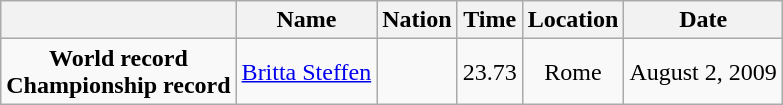<table class=wikitable style=text-align:center>
<tr>
<th></th>
<th>Name</th>
<th>Nation</th>
<th>Time</th>
<th>Location</th>
<th>Date</th>
</tr>
<tr>
<td><strong>World record</strong> <br> <strong>Championship record</strong></td>
<td><a href='#'>Britta Steffen</a></td>
<td></td>
<td align=left>23.73</td>
<td>Rome</td>
<td>August 2, 2009</td>
</tr>
</table>
